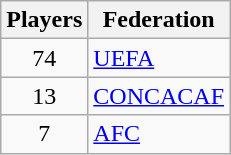<table class="wikitable">
<tr>
<th>Players</th>
<th>Federation</th>
</tr>
<tr>
<td align="center">74</td>
<td><a href='#'>UEFA</a></td>
</tr>
<tr>
<td align="center">13</td>
<td><a href='#'>CONCACAF</a></td>
</tr>
<tr>
<td align="center">7</td>
<td><a href='#'>AFC</a></td>
</tr>
</table>
